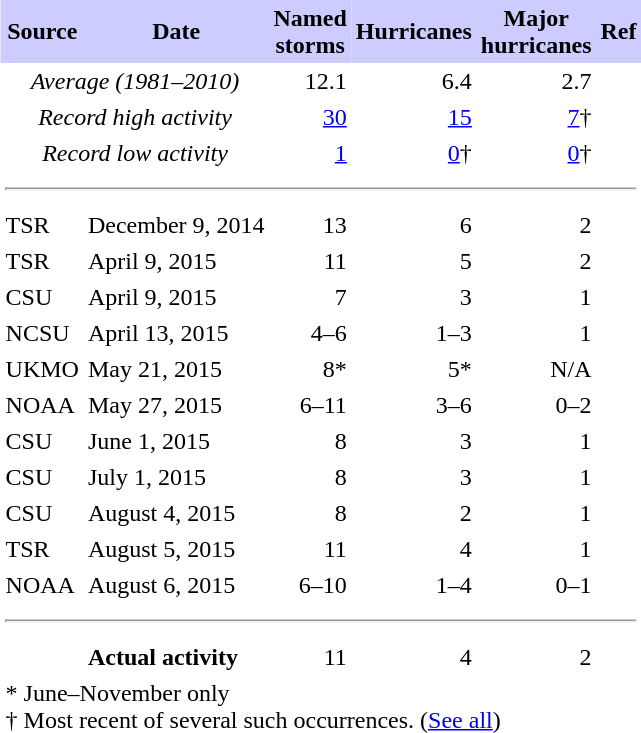<table class="toccolours" cellspacing=0 cellpadding=3 style="float:right; margin-left:1em; text-align:right; clear: right;">
<tr style="background:#ccccff">
<td align="center"><strong>Source</strong></td>
<td align="center"><strong>Date</strong></td>
<td align="center"><strong><span>Named<br>storms</span></strong></td>
<td align="center"><strong><span>Hurricanes</span></strong></td>
<td align="center"><strong><span>Major<br>hurricanes</span></strong></td>
<td align="center"><strong><span>Ref</span></strong></td>
</tr>
<tr>
<td style="text-align:center;" colspan="2"><em>Average <span>(1981–2010)</span></em></td>
<td>12.1</td>
<td>6.4</td>
<td>2.7</td>
<td></td>
</tr>
<tr>
<td style="text-align:center;" colspan="2"><em>Record high activity</em></td>
<td><a href='#'>30</a></td>
<td><a href='#'>15</a></td>
<td><a href='#'>7</a>†</td>
<td></td>
</tr>
<tr>
<td style="text-align:center;" colspan="2"><em>Record low activity</em></td>
<td><a href='#'>1</a></td>
<td><a href='#'>0</a>†</td>
<td><a href='#'>0</a>†</td>
<td></td>
</tr>
<tr>
<td colspan="7" style="text-align:center;"><hr></td>
</tr>
<tr>
<td align="left">TSR</td>
<td align="left">December 9, 2014</td>
<td>13</td>
<td>6</td>
<td>2</td>
<td></td>
</tr>
<tr>
<td align="left">TSR</td>
<td align="left">April 9, 2015</td>
<td>11</td>
<td>5</td>
<td>2</td>
<td></td>
</tr>
<tr>
<td align="left">CSU</td>
<td align="left">April 9, 2015</td>
<td>7</td>
<td>3</td>
<td>1</td>
<td></td>
</tr>
<tr>
<td align="left">NCSU</td>
<td align="left">April 13, 2015</td>
<td>4–6</td>
<td>1–3</td>
<td>1</td>
<td></td>
</tr>
<tr>
<td align="left">UKMO</td>
<td align="left">May 21, 2015</td>
<td>8*</td>
<td>5*</td>
<td>N/A</td>
<td></td>
</tr>
<tr>
<td align="left">NOAA</td>
<td align="left">May 27, 2015</td>
<td>6–11</td>
<td>3–6</td>
<td>0–2</td>
<td></td>
</tr>
<tr>
<td align="left">CSU</td>
<td align="left">June 1, 2015</td>
<td>8</td>
<td>3</td>
<td>1</td>
<td></td>
</tr>
<tr>
<td align="left">CSU</td>
<td align="left">July 1, 2015</td>
<td>8</td>
<td>3</td>
<td>1</td>
<td></td>
</tr>
<tr>
<td align="left">CSU</td>
<td align="left">August 4, 2015</td>
<td>8</td>
<td>2</td>
<td>1</td>
<td></td>
</tr>
<tr>
<td align="left">TSR</td>
<td align="left">August 5, 2015</td>
<td>11</td>
<td>4</td>
<td>1</td>
<td></td>
</tr>
<tr>
<td align="left">NOAA</td>
<td align="left">August 6, 2015</td>
<td>6–10</td>
<td>1–4</td>
<td>0–1</td>
<td></td>
</tr>
<tr>
<td colspan="6" style="text-align:center;"><hr></td>
</tr>
<tr>
<td align="left"></td>
<td align="left"><strong>Actual activity</strong></td>
<td>11</td>
<td>4</td>
<td>2</td>
</tr>
<tr>
<td style="text-align:left;" colspan="5">* June–November only<br>† Most recent of several such occurrences. (<a href='#'>See all</a>)</td>
</tr>
</table>
